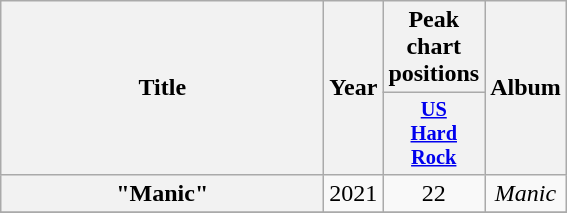<table class="wikitable plainrowheaders" style="text-align:center;" border="1">
<tr>
<th scope="col" rowspan="2" style="width:13em;">Title</th>
<th scope="col" rowspan="2" style="width:1em;">Year</th>
<th scope="col" colspan="1">Peak chart positions</th>
<th scope="col" rowspan="2">Album</th>
</tr>
<tr>
<th style="width:3em;font-size:85%"><a href='#'>US<br>Hard Rock</a></th>
</tr>
<tr>
<th scope="row">"Manic"</th>
<td>2021</td>
<td>22</td>
<td><em>Manic</em></td>
</tr>
<tr>
</tr>
</table>
